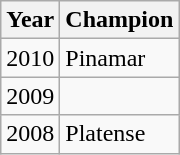<table class="wikitable">
<tr>
<th>Year</th>
<th>Champion</th>
</tr>
<tr>
<td>2010</td>
<td>Pinamar</td>
</tr>
<tr>
<td>2009</td>
<td></td>
</tr>
<tr>
<td>2008</td>
<td>Platense</td>
</tr>
</table>
